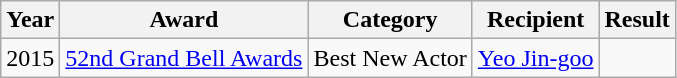<table class="wikitable">
<tr>
<th>Year</th>
<th>Award</th>
<th>Category</th>
<th>Recipient</th>
<th>Result</th>
</tr>
<tr>
<td>2015</td>
<td><a href='#'>52nd Grand Bell Awards</a></td>
<td>Best New Actor</td>
<td><a href='#'>Yeo Jin-goo</a></td>
<td></td>
</tr>
</table>
